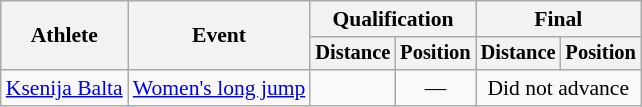<table class=wikitable style="font-size:90%">
<tr>
<th rowspan="2">Athlete</th>
<th rowspan="2">Event</th>
<th colspan="2">Qualification</th>
<th colspan="2">Final</th>
</tr>
<tr style="font-size:95%">
<th>Distance</th>
<th>Position</th>
<th>Distance</th>
<th>Position</th>
</tr>
<tr align=center>
<td align=left><a href='#'>Ksenija Balta</a></td>
<td align=left><a href='#'>Women's long jump</a></td>
<td></td>
<td>—</td>
<td colspan="2">Did not advance</td>
</tr>
</table>
